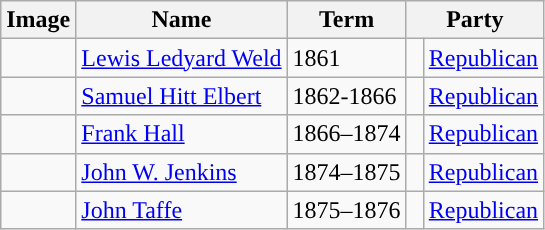<table class="wikitable">
<tr>
<th>Image</th>
<th>Name</th>
<th>Term</th>
<th colspan="2">Party</th>
</tr>
<tr>
<td></td>
<td><a href='#'>Lewis Ledyard Weld</a></td>
<td>1861</td>
<td style="background: "> </td>
<td><a href='#'>Republican</a></td>
</tr>
<tr>
<td></td>
<td><a href='#'>Samuel Hitt Elbert</a></td>
<td>1862-1866</td>
<td style="background: "> </td>
<td><a href='#'>Republican</a></td>
</tr>
<tr>
<td></td>
<td><a href='#'>Frank Hall</a></td>
<td>1866–1874</td>
<td style="background: "> </td>
<td><a href='#'>Republican</a></td>
</tr>
<tr>
<td></td>
<td><a href='#'>John W. Jenkins</a></td>
<td>1874–1875</td>
<td style="background: "> </td>
<td><a href='#'>Republican</a></td>
</tr>
<tr>
<td></td>
<td><a href='#'>John Taffe</a></td>
<td>1875–1876</td>
<td style="background: "> </td>
<td><a href='#'>Republican</a></td>
</tr>
</table>
